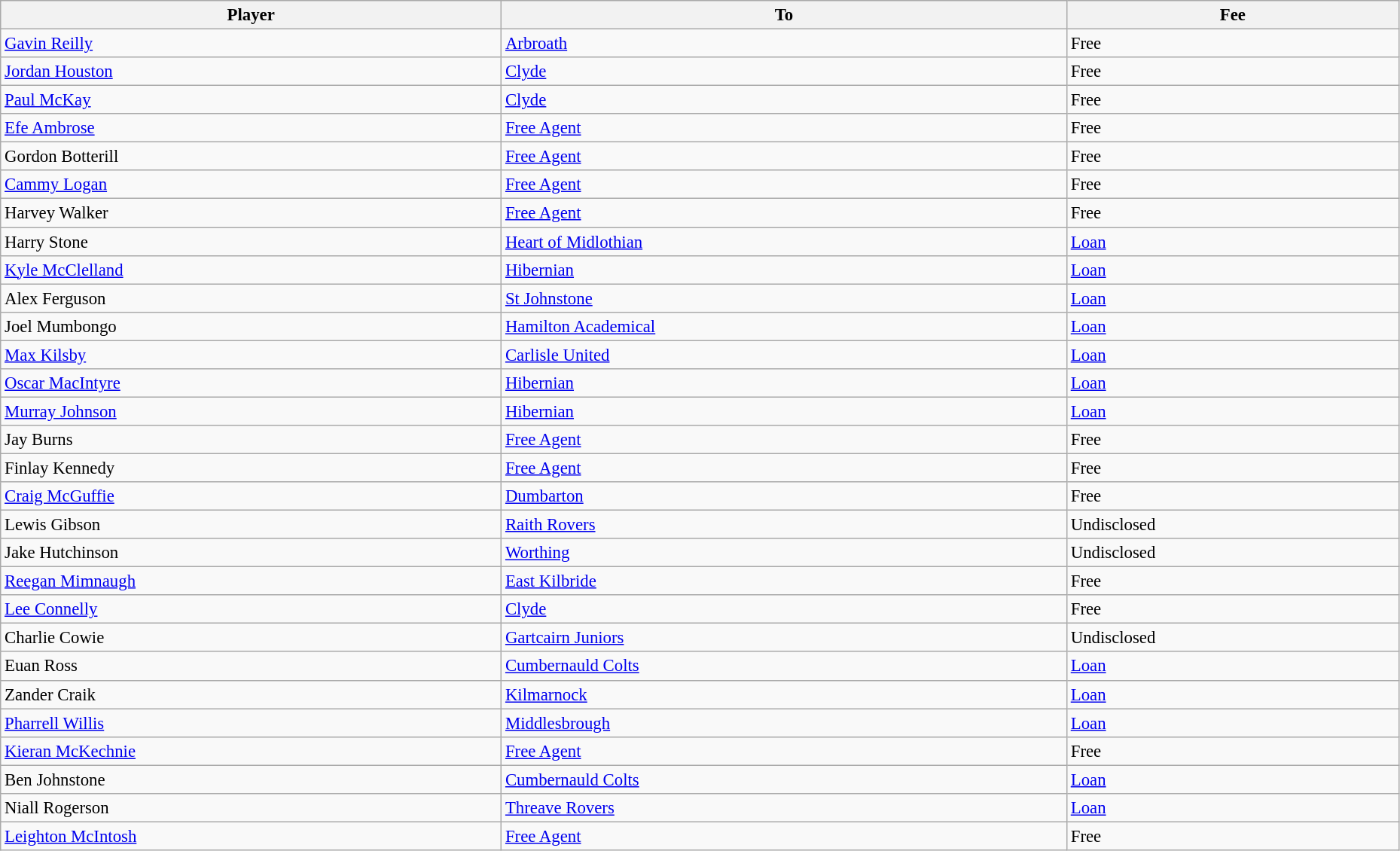<table class="wikitable" style="font-size:95%; width:98%; text-align:left">
<tr>
<th>Player</th>
<th>To</th>
<th>Fee</th>
</tr>
<tr>
<td> <a href='#'>Gavin Reilly</a></td>
<td> <a href='#'>Arbroath</a></td>
<td>Free</td>
</tr>
<tr>
<td> <a href='#'>Jordan Houston</a></td>
<td> <a href='#'>Clyde</a></td>
<td>Free</td>
</tr>
<tr>
<td> <a href='#'>Paul McKay</a></td>
<td> <a href='#'>Clyde</a></td>
<td>Free</td>
</tr>
<tr>
<td> <a href='#'>Efe Ambrose</a></td>
<td><a href='#'>Free Agent</a></td>
<td>Free</td>
</tr>
<tr>
<td> Gordon Botterill</td>
<td><a href='#'>Free Agent</a></td>
<td>Free</td>
</tr>
<tr>
<td> <a href='#'>Cammy Logan</a></td>
<td><a href='#'>Free Agent</a></td>
<td>Free</td>
</tr>
<tr>
<td> Harvey Walker</td>
<td><a href='#'>Free Agent</a></td>
<td>Free</td>
</tr>
<tr>
<td> Harry Stone</td>
<td> <a href='#'>Heart of Midlothian</a></td>
<td><a href='#'>Loan</a></td>
</tr>
<tr>
<td> <a href='#'>Kyle McClelland</a></td>
<td> <a href='#'>Hibernian</a></td>
<td><a href='#'>Loan</a></td>
</tr>
<tr>
<td> Alex Ferguson</td>
<td> <a href='#'>St Johnstone</a></td>
<td><a href='#'>Loan</a></td>
</tr>
<tr>
<td> Joel Mumbongo</td>
<td> <a href='#'>Hamilton Academical</a></td>
<td><a href='#'>Loan</a></td>
</tr>
<tr>
<td> <a href='#'>Max Kilsby</a></td>
<td> <a href='#'>Carlisle United</a></td>
<td><a href='#'>Loan</a></td>
</tr>
<tr>
<td> <a href='#'>Oscar MacIntyre</a></td>
<td> <a href='#'>Hibernian</a></td>
<td><a href='#'>Loan</a></td>
</tr>
<tr>
<td> <a href='#'>Murray Johnson</a></td>
<td> <a href='#'>Hibernian</a></td>
<td><a href='#'>Loan</a></td>
</tr>
<tr>
<td> Jay Burns</td>
<td><a href='#'>Free Agent</a></td>
<td>Free</td>
</tr>
<tr>
<td> Finlay Kennedy</td>
<td><a href='#'>Free Agent</a></td>
<td>Free</td>
</tr>
<tr>
<td> <a href='#'>Craig McGuffie</a></td>
<td> <a href='#'>Dumbarton</a></td>
<td>Free</td>
</tr>
<tr>
<td> Lewis Gibson</td>
<td> <a href='#'>Raith Rovers</a></td>
<td>Undisclosed</td>
</tr>
<tr>
<td> Jake Hutchinson</td>
<td> <a href='#'>Worthing</a></td>
<td>Undisclosed</td>
</tr>
<tr>
<td> <a href='#'>Reegan Mimnaugh</a></td>
<td> <a href='#'>East Kilbride</a></td>
<td>Free</td>
</tr>
<tr>
<td> <a href='#'>Lee Connelly</a></td>
<td> <a href='#'>Clyde</a></td>
<td>Free</td>
</tr>
<tr>
<td> Charlie Cowie</td>
<td> <a href='#'>Gartcairn Juniors</a></td>
<td>Undisclosed</td>
</tr>
<tr>
<td> Euan Ross</td>
<td> <a href='#'>Cumbernauld Colts</a></td>
<td><a href='#'>Loan</a></td>
</tr>
<tr>
<td> Zander Craik</td>
<td> <a href='#'>Kilmarnock</a></td>
<td><a href='#'>Loan</a></td>
</tr>
<tr>
<td> <a href='#'>Pharrell Willis</a></td>
<td> <a href='#'>Middlesbrough</a></td>
<td><a href='#'>Loan</a></td>
</tr>
<tr>
<td> <a href='#'>Kieran McKechnie</a></td>
<td><a href='#'>Free Agent</a></td>
<td>Free</td>
</tr>
<tr>
<td> Ben Johnstone</td>
<td> <a href='#'>Cumbernauld Colts</a></td>
<td><a href='#'>Loan</a></td>
</tr>
<tr>
<td> Niall Rogerson</td>
<td> <a href='#'>Threave Rovers</a></td>
<td><a href='#'>Loan</a>  </td>
</tr>
<tr>
<td> <a href='#'>Leighton McIntosh</a></td>
<td><a href='#'>Free Agent</a></td>
<td>Free</td>
</tr>
</table>
